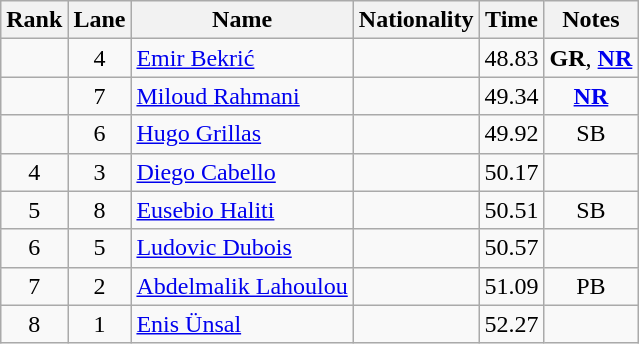<table class="wikitable sortable" style="text-align:center">
<tr>
<th>Rank</th>
<th>Lane</th>
<th>Name</th>
<th>Nationality</th>
<th>Time</th>
<th>Notes</th>
</tr>
<tr>
<td></td>
<td>4</td>
<td align=left><a href='#'>Emir Bekrić</a></td>
<td align=left></td>
<td>48.83</td>
<td><strong>GR</strong>, <strong><a href='#'>NR</a></strong></td>
</tr>
<tr>
<td></td>
<td>7</td>
<td align=left><a href='#'>Miloud Rahmani</a></td>
<td align=left></td>
<td>49.34</td>
<td><strong><a href='#'>NR</a></strong></td>
</tr>
<tr>
<td></td>
<td>6</td>
<td align=left><a href='#'>Hugo Grillas</a></td>
<td align=left></td>
<td>49.92</td>
<td>SB</td>
</tr>
<tr>
<td>4</td>
<td>3</td>
<td align=left><a href='#'>Diego Cabello</a></td>
<td align=left></td>
<td>50.17</td>
<td></td>
</tr>
<tr>
<td>5</td>
<td>8</td>
<td align=left><a href='#'>Eusebio Haliti</a></td>
<td align=left></td>
<td>50.51</td>
<td>SB</td>
</tr>
<tr>
<td>6</td>
<td>5</td>
<td align=left><a href='#'>Ludovic Dubois</a></td>
<td align=left></td>
<td>50.57</td>
<td></td>
</tr>
<tr>
<td>7</td>
<td>2</td>
<td align=left><a href='#'>Abdelmalik Lahoulou</a></td>
<td align=left></td>
<td>51.09</td>
<td>PB</td>
</tr>
<tr>
<td>8</td>
<td>1</td>
<td align=left><a href='#'>Enis Ünsal</a></td>
<td align=left></td>
<td>52.27</td>
<td></td>
</tr>
</table>
